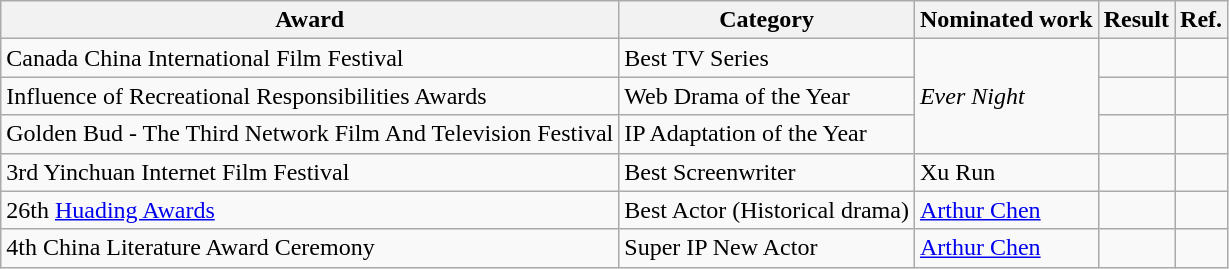<table class="wikitable">
<tr>
<th>Award</th>
<th>Category</th>
<th>Nominated work</th>
<th>Result</th>
<th>Ref.</th>
</tr>
<tr>
<td>Canada China International Film Festival</td>
<td>Best TV Series</td>
<td rowspan=3><em>Ever Night</em></td>
<td></td>
<td></td>
</tr>
<tr>
<td>Influence of Recreational Responsibilities Awards</td>
<td>Web Drama of the Year</td>
<td></td>
<td></td>
</tr>
<tr>
<td>Golden Bud - The Third Network Film And Television Festival</td>
<td>IP Adaptation of the Year</td>
<td></td>
<td></td>
</tr>
<tr>
<td>3rd Yinchuan Internet Film Festival</td>
<td>Best Screenwriter</td>
<td>Xu Run</td>
<td></td>
<td></td>
</tr>
<tr>
<td>26th <a href='#'>Huading Awards</a></td>
<td>Best Actor (Historical drama)</td>
<td><a href='#'>Arthur Chen</a></td>
<td></td>
<td></td>
</tr>
<tr>
<td>4th China Literature Award Ceremony</td>
<td>Super IP New Actor</td>
<td><a href='#'>Arthur Chen</a></td>
<td></td>
<td></td>
</tr>
</table>
